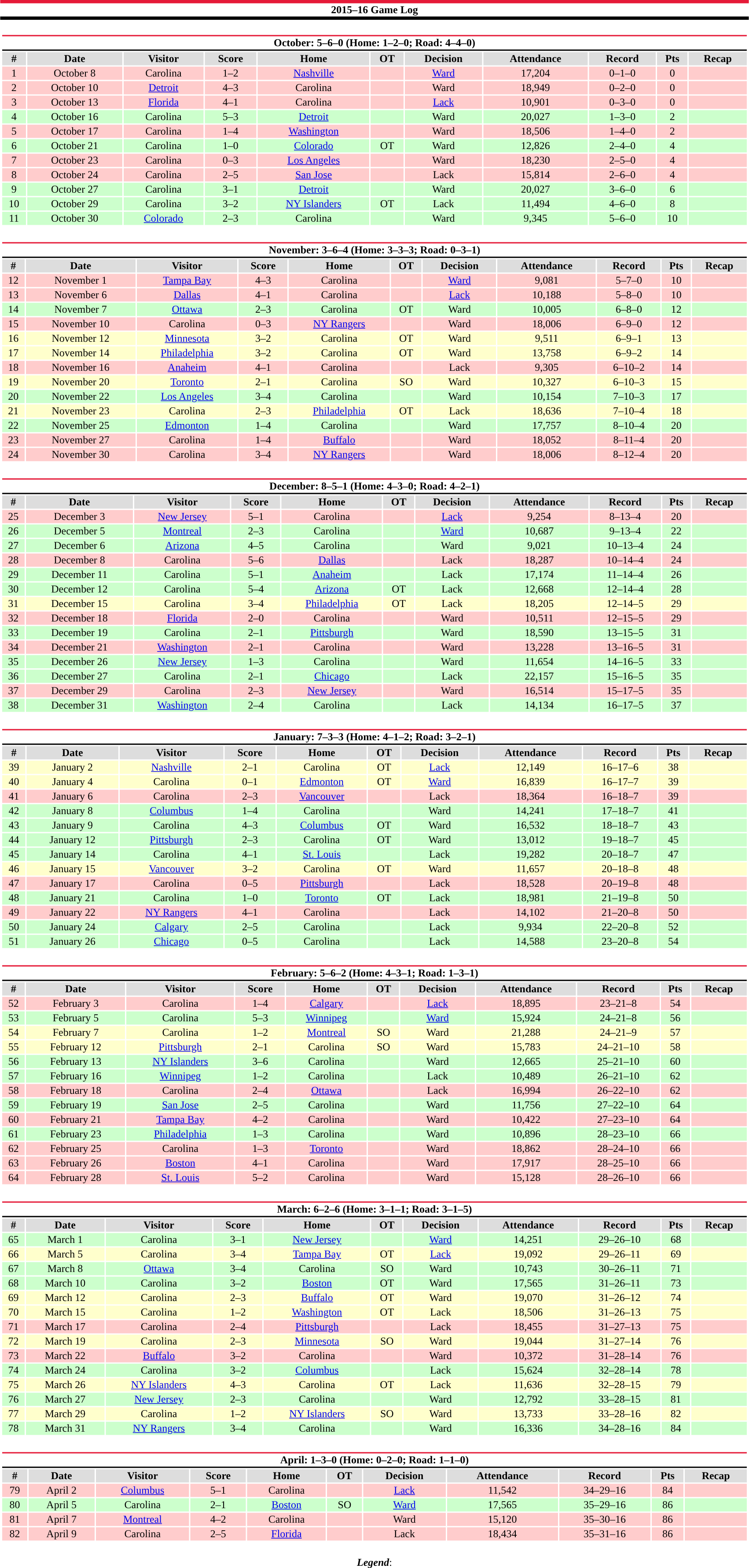<table class="toccolours" style="width:90%; clear:both; margin:1.5em auto; text-align:center;">
<tr>
<th colspan="11" style="background:#fff; border-top:#E51A38 5px solid; border-bottom:#000000 5px solid;">2015–16 Game Log</th>
</tr>
<tr>
<td colspan=11><br><table class="toccolours collapsible collapsed" style="width:100%;">
<tr>
<th colspan="11" style="background:#fff; border-top:#E51A38 2px solid; border-bottom:#000000 2px solid;">October: 5–6–0 (Home: 1–2–0; Road: 4–4–0)</th>
</tr>
<tr style="background:#ddd;">
<th>#</th>
<th>Date</th>
<th>Visitor</th>
<th>Score</th>
<th>Home</th>
<th>OT</th>
<th>Decision</th>
<th>Attendance</th>
<th>Record</th>
<th>Pts</th>
<th>Recap</th>
</tr>
<tr style="text-align:center; background:#fcc;">
<td>1</td>
<td>October 8</td>
<td>Carolina</td>
<td>1–2</td>
<td><a href='#'>Nashville</a></td>
<td></td>
<td><a href='#'>Ward</a></td>
<td>17,204</td>
<td>0–1–0</td>
<td>0</td>
<td></td>
</tr>
<tr style="text-align:center; background:#fcc;">
<td>2</td>
<td>October 10</td>
<td><a href='#'>Detroit</a></td>
<td>4–3</td>
<td>Carolina</td>
<td></td>
<td>Ward</td>
<td>18,949</td>
<td>0–2–0</td>
<td>0</td>
<td></td>
</tr>
<tr style="text-align:center; background:#fcc;">
<td>3</td>
<td>October 13</td>
<td><a href='#'>Florida</a></td>
<td>4–1</td>
<td>Carolina</td>
<td></td>
<td><a href='#'>Lack</a></td>
<td>10,901</td>
<td>0–3–0</td>
<td>0</td>
<td></td>
</tr>
<tr style="text-align:center; background:#cfc;">
<td>4</td>
<td>October 16</td>
<td>Carolina</td>
<td>5–3</td>
<td><a href='#'>Detroit</a></td>
<td></td>
<td>Ward</td>
<td>20,027</td>
<td>1–3–0</td>
<td>2</td>
<td></td>
</tr>
<tr style="text-align:center; background:#fcc;">
<td>5</td>
<td>October 17</td>
<td>Carolina</td>
<td>1–4</td>
<td><a href='#'>Washington</a></td>
<td></td>
<td>Ward</td>
<td>18,506</td>
<td>1–4–0</td>
<td>2</td>
<td></td>
</tr>
<tr style="text-align:center; background:#cfc;">
<td>6</td>
<td>October 21</td>
<td>Carolina</td>
<td>1–0</td>
<td><a href='#'>Colorado</a></td>
<td>OT</td>
<td>Ward</td>
<td>12,826</td>
<td>2–4–0</td>
<td>4</td>
<td></td>
</tr>
<tr style="text-align:center; background:#fcc;">
<td>7</td>
<td>October 23</td>
<td>Carolina</td>
<td>0–3</td>
<td><a href='#'>Los Angeles</a></td>
<td></td>
<td>Ward</td>
<td>18,230</td>
<td>2–5–0</td>
<td>4</td>
<td></td>
</tr>
<tr style="text-align:center; background:#fcc;">
<td>8</td>
<td>October 24</td>
<td>Carolina</td>
<td>2–5</td>
<td><a href='#'>San Jose</a></td>
<td></td>
<td>Lack</td>
<td>15,814</td>
<td>2–6–0</td>
<td>4</td>
<td></td>
</tr>
<tr style="text-align:center; background:#cfc;">
<td>9</td>
<td>October 27</td>
<td>Carolina</td>
<td>3–1</td>
<td><a href='#'>Detroit</a></td>
<td></td>
<td>Ward</td>
<td>20,027</td>
<td>3–6–0</td>
<td>6</td>
<td></td>
</tr>
<tr style="text-align:center; background:#cfc;">
<td>10</td>
<td>October 29</td>
<td>Carolina</td>
<td>3–2</td>
<td><a href='#'>NY Islanders</a></td>
<td>OT</td>
<td>Lack</td>
<td>11,494</td>
<td>4–6–0</td>
<td>8</td>
<td></td>
</tr>
<tr style="text-align:center; background:#cfc;">
<td>11</td>
<td>October 30</td>
<td><a href='#'>Colorado</a></td>
<td>2–3</td>
<td>Carolina</td>
<td></td>
<td>Ward</td>
<td>9,345</td>
<td>5–6–0</td>
<td>10</td>
<td></td>
</tr>
</table>
</td>
</tr>
<tr>
<td colspan=11><br><table class="toccolours collapsible collapsed" style="width:100%;">
<tr>
<th colspan="11" style="background:#fff; border-top:#E51A38 2px solid; border-bottom:#000000 2px solid;">November: 3–6–4 (Home: 3–3–3; Road: 0–3–1)</th>
</tr>
<tr style="background:#ddd;">
<th>#</th>
<th>Date</th>
<th>Visitor</th>
<th>Score</th>
<th>Home</th>
<th>OT</th>
<th>Decision</th>
<th>Attendance</th>
<th>Record</th>
<th>Pts</th>
<th>Recap</th>
</tr>
<tr style="text-align:center; background:#fcc;">
<td>12</td>
<td>November 1</td>
<td><a href='#'>Tampa Bay</a></td>
<td>4–3</td>
<td>Carolina</td>
<td></td>
<td><a href='#'>Ward</a></td>
<td>9,081</td>
<td>5–7–0</td>
<td>10</td>
<td></td>
</tr>
<tr style="text-align:center; background:#fcc;">
<td>13</td>
<td>November 6</td>
<td><a href='#'>Dallas</a></td>
<td>4–1</td>
<td>Carolina</td>
<td></td>
<td><a href='#'>Lack</a></td>
<td>10,188</td>
<td>5–8–0</td>
<td>10</td>
<td></td>
</tr>
<tr style="text-align:center; background:#cfc;">
<td>14</td>
<td>November 7</td>
<td><a href='#'>Ottawa</a></td>
<td>2–3</td>
<td>Carolina</td>
<td>OT</td>
<td>Ward</td>
<td>10,005</td>
<td>6–8–0</td>
<td>12</td>
<td></td>
</tr>
<tr style="text-align:center; background:#fcc;">
<td>15</td>
<td>November 10</td>
<td>Carolina</td>
<td>0–3</td>
<td><a href='#'>NY Rangers</a></td>
<td></td>
<td>Ward</td>
<td>18,006</td>
<td>6–9–0</td>
<td>12</td>
<td></td>
</tr>
<tr style="text-align:center; background:#ffc;">
<td>16</td>
<td>November 12</td>
<td><a href='#'>Minnesota</a></td>
<td>3–2</td>
<td>Carolina</td>
<td>OT</td>
<td>Ward</td>
<td>9,511</td>
<td>6–9–1</td>
<td>13</td>
<td></td>
</tr>
<tr style="text-align:center; background:#ffc;">
<td>17</td>
<td>November 14</td>
<td><a href='#'>Philadelphia</a></td>
<td>3–2</td>
<td>Carolina</td>
<td>OT</td>
<td>Ward</td>
<td>13,758</td>
<td>6–9–2</td>
<td>14</td>
<td></td>
</tr>
<tr style="text-align:center; background:#fcc;">
<td>18</td>
<td>November 16</td>
<td><a href='#'>Anaheim</a></td>
<td>4–1</td>
<td>Carolina</td>
<td></td>
<td>Lack</td>
<td>9,305</td>
<td>6–10–2</td>
<td>14</td>
<td></td>
</tr>
<tr style="text-align:center; background:#ffc;">
<td>19</td>
<td>November 20</td>
<td><a href='#'>Toronto</a></td>
<td>2–1</td>
<td>Carolina</td>
<td>SO</td>
<td>Ward</td>
<td>10,327</td>
<td>6–10–3</td>
<td>15</td>
<td></td>
</tr>
<tr style="text-align:center; background:#cfc;">
<td>20</td>
<td>November 22</td>
<td><a href='#'>Los Angeles</a></td>
<td>3–4</td>
<td>Carolina</td>
<td></td>
<td>Ward</td>
<td>10,154</td>
<td>7–10–3</td>
<td>17</td>
<td></td>
</tr>
<tr style="text-align:center; background:#ffc;">
<td>21</td>
<td>November 23</td>
<td>Carolina</td>
<td>2–3</td>
<td><a href='#'>Philadelphia</a></td>
<td>OT</td>
<td>Lack</td>
<td>18,636</td>
<td>7–10–4</td>
<td>18</td>
<td></td>
</tr>
<tr style="text-align:center; background:#cfc;">
<td>22</td>
<td>November 25</td>
<td><a href='#'>Edmonton</a></td>
<td>1–4</td>
<td>Carolina</td>
<td></td>
<td>Ward</td>
<td>17,757</td>
<td>8–10–4</td>
<td>20</td>
<td></td>
</tr>
<tr style="text-align:center; background:#fcc;">
<td>23</td>
<td>November 27</td>
<td>Carolina</td>
<td>1–4</td>
<td><a href='#'>Buffalo</a></td>
<td></td>
<td>Ward</td>
<td>18,052</td>
<td>8–11–4</td>
<td>20</td>
<td></td>
</tr>
<tr style="text-align:center; background:#fcc;">
<td>24</td>
<td>November 30</td>
<td>Carolina</td>
<td>3–4</td>
<td><a href='#'>NY Rangers</a></td>
<td></td>
<td>Ward</td>
<td>18,006</td>
<td>8–12–4</td>
<td>20</td>
<td></td>
</tr>
</table>
</td>
</tr>
<tr>
<td colspan=11><br><table class="toccolours collapsible collapsed" style="width:100%;">
<tr>
<th colspan="11" style="background:#fff; border-top:#E51A38 2px solid; border-bottom:#000000 2px solid;">December: 8–5–1 (Home: 4–3–0; Road: 4–2–1)</th>
</tr>
<tr style="background:#ddd;">
<th>#</th>
<th>Date</th>
<th>Visitor</th>
<th>Score</th>
<th>Home</th>
<th>OT</th>
<th>Decision</th>
<th>Attendance</th>
<th>Record</th>
<th>Pts</th>
<th>Recap</th>
</tr>
<tr style="text-align:center; background:#fcc;">
<td>25</td>
<td>December 3</td>
<td><a href='#'>New Jersey</a></td>
<td>5–1</td>
<td>Carolina</td>
<td></td>
<td><a href='#'>Lack</a></td>
<td>9,254</td>
<td>8–13–4</td>
<td>20</td>
<td></td>
</tr>
<tr style="text-align:center; background:#cfc;">
<td>26</td>
<td>December 5</td>
<td><a href='#'>Montreal</a></td>
<td>2–3</td>
<td>Carolina</td>
<td></td>
<td><a href='#'>Ward</a></td>
<td>10,687</td>
<td>9–13–4</td>
<td>22</td>
<td></td>
</tr>
<tr style="text-align:center; background:#cfc;">
<td>27</td>
<td>December 6</td>
<td><a href='#'>Arizona</a></td>
<td>4–5</td>
<td>Carolina</td>
<td></td>
<td>Ward</td>
<td>9,021</td>
<td>10–13–4</td>
<td>24</td>
<td></td>
</tr>
<tr style="text-align:center; background:#fcc;">
<td>28</td>
<td>December 8</td>
<td>Carolina</td>
<td>5–6</td>
<td><a href='#'>Dallas</a></td>
<td></td>
<td>Lack</td>
<td>18,287</td>
<td>10–14–4</td>
<td>24</td>
<td></td>
</tr>
<tr style="text-align:center; background:#cfc;">
<td>29</td>
<td>December 11</td>
<td>Carolina</td>
<td>5–1</td>
<td><a href='#'>Anaheim</a></td>
<td></td>
<td>Lack</td>
<td>17,174</td>
<td>11–14–4</td>
<td>26</td>
<td></td>
</tr>
<tr style="text-align:center; background:#cfc;">
<td>30</td>
<td>December 12</td>
<td>Carolina</td>
<td>5–4</td>
<td><a href='#'>Arizona</a></td>
<td>OT</td>
<td>Lack</td>
<td>12,668</td>
<td>12–14–4</td>
<td>28</td>
<td></td>
</tr>
<tr style="text-align:center; background:#ffc;">
<td>31</td>
<td>December 15</td>
<td>Carolina</td>
<td>3–4</td>
<td><a href='#'>Philadelphia</a></td>
<td>OT</td>
<td>Lack</td>
<td>18,205</td>
<td>12–14–5</td>
<td>29</td>
<td></td>
</tr>
<tr style="text-align:center; background:#fcc;">
<td>32</td>
<td>December 18</td>
<td><a href='#'>Florida</a></td>
<td>2–0</td>
<td>Carolina</td>
<td></td>
<td>Ward</td>
<td>10,511</td>
<td>12–15–5</td>
<td>29</td>
<td></td>
</tr>
<tr style="text-align:center; background:#cfc;">
<td>33</td>
<td>December 19</td>
<td>Carolina</td>
<td>2–1</td>
<td><a href='#'>Pittsburgh</a></td>
<td></td>
<td>Ward</td>
<td>18,590</td>
<td>13–15–5</td>
<td>31</td>
<td></td>
</tr>
<tr style="text-align:center; background:#fcc;">
<td>34</td>
<td>December 21</td>
<td><a href='#'>Washington</a></td>
<td>2–1</td>
<td>Carolina</td>
<td></td>
<td>Ward</td>
<td>13,228</td>
<td>13–16–5</td>
<td>31</td>
<td></td>
</tr>
<tr style="text-align:center; background:#cfc;">
<td>35</td>
<td>December 26</td>
<td><a href='#'>New Jersey</a></td>
<td>1–3</td>
<td>Carolina</td>
<td></td>
<td>Ward</td>
<td>11,654</td>
<td>14–16–5</td>
<td>33</td>
<td></td>
</tr>
<tr style="text-align:center; background:#cfc;">
<td>36</td>
<td>December 27</td>
<td>Carolina</td>
<td>2–1</td>
<td><a href='#'>Chicago</a></td>
<td></td>
<td>Lack</td>
<td>22,157</td>
<td>15–16–5</td>
<td>35</td>
<td></td>
</tr>
<tr style="text-align:center; background:#fcc;">
<td>37</td>
<td>December 29</td>
<td>Carolina</td>
<td>2–3</td>
<td><a href='#'>New Jersey</a></td>
<td></td>
<td>Ward</td>
<td>16,514</td>
<td>15–17–5</td>
<td>35</td>
<td></td>
</tr>
<tr style="text-align:center; background:#cfc;">
<td>38</td>
<td>December 31</td>
<td><a href='#'>Washington</a></td>
<td>2–4</td>
<td>Carolina</td>
<td></td>
<td>Lack</td>
<td>14,134</td>
<td>16–17–5</td>
<td>37</td>
<td></td>
</tr>
</table>
</td>
</tr>
<tr>
<td colspan=11><br><table class="toccolours collapsible collapsed" style="width:100%;">
<tr>
<th colspan="11" style="background:#fff; border-top:#E51A38 2px solid; border-bottom:#000000 2px solid;">January: 7–3–3 (Home: 4–1–2; Road: 3–2–1)</th>
</tr>
<tr style="background:#ddd;">
<th>#</th>
<th>Date</th>
<th>Visitor</th>
<th>Score</th>
<th>Home</th>
<th>OT</th>
<th>Decision</th>
<th>Attendance</th>
<th>Record</th>
<th>Pts</th>
<th>Recap</th>
</tr>
<tr style="text-align:center; background:#ffc;">
<td>39</td>
<td>January 2</td>
<td><a href='#'>Nashville</a></td>
<td>2–1</td>
<td>Carolina</td>
<td>OT</td>
<td><a href='#'>Lack</a></td>
<td>12,149</td>
<td>16–17–6</td>
<td>38</td>
<td></td>
</tr>
<tr style="text-align:center; background:#ffc;">
<td>40</td>
<td>January 4</td>
<td>Carolina</td>
<td>0–1</td>
<td><a href='#'>Edmonton</a></td>
<td>OT</td>
<td><a href='#'>Ward</a></td>
<td>16,839</td>
<td>16–17–7</td>
<td>39</td>
<td></td>
</tr>
<tr style="text-align:center; background:#fcc;">
<td>41</td>
<td>January 6</td>
<td>Carolina</td>
<td>2–3</td>
<td><a href='#'>Vancouver</a></td>
<td></td>
<td>Lack</td>
<td>18,364</td>
<td>16–18–7</td>
<td>39</td>
<td></td>
</tr>
<tr style="text-align:center; background:#cfc;">
<td>42</td>
<td>January 8</td>
<td><a href='#'>Columbus</a></td>
<td>1–4</td>
<td>Carolina</td>
<td></td>
<td>Ward</td>
<td>14,241</td>
<td>17–18–7</td>
<td>41</td>
<td></td>
</tr>
<tr style="text-align:center; background:#cfc;">
<td>43</td>
<td>January 9</td>
<td>Carolina</td>
<td>4–3</td>
<td><a href='#'>Columbus</a></td>
<td>OT</td>
<td>Ward</td>
<td>16,532</td>
<td>18–18–7</td>
<td>43</td>
<td></td>
</tr>
<tr style="text-align:center; background:#cfc;">
<td>44</td>
<td>January 12</td>
<td><a href='#'>Pittsburgh</a></td>
<td>2–3</td>
<td>Carolina</td>
<td>OT</td>
<td>Ward</td>
<td>13,012</td>
<td>19–18–7</td>
<td>45</td>
<td></td>
</tr>
<tr style="text-align:center; background:#cfc;">
<td>45</td>
<td>January 14</td>
<td>Carolina</td>
<td>4–1</td>
<td><a href='#'>St. Louis</a></td>
<td></td>
<td>Lack</td>
<td>19,282</td>
<td>20–18–7</td>
<td>47</td>
<td></td>
</tr>
<tr style="text-align:center; background:#ffc;">
<td>46</td>
<td>January 15</td>
<td><a href='#'>Vancouver</a></td>
<td>3–2</td>
<td>Carolina</td>
<td>OT</td>
<td>Ward</td>
<td>11,657</td>
<td>20–18–8</td>
<td>48</td>
<td></td>
</tr>
<tr style="text-align:center; background:#fcc;">
<td>47</td>
<td>January 17</td>
<td>Carolina</td>
<td>0–5</td>
<td><a href='#'>Pittsburgh</a></td>
<td></td>
<td>Lack</td>
<td>18,528</td>
<td>20–19–8</td>
<td>48</td>
<td></td>
</tr>
<tr style="text-align:center; background:#cfc;">
<td>48</td>
<td>January 21</td>
<td>Carolina</td>
<td>1–0</td>
<td><a href='#'>Toronto</a></td>
<td>OT</td>
<td>Lack</td>
<td>18,981</td>
<td>21–19–8</td>
<td>50</td>
<td></td>
</tr>
<tr style="text-align:center; background:#fcc;">
<td>49</td>
<td>January 22</td>
<td><a href='#'>NY Rangers</a></td>
<td>4–1</td>
<td>Carolina</td>
<td></td>
<td>Lack</td>
<td>14,102</td>
<td>21–20–8</td>
<td>50</td>
<td></td>
</tr>
<tr style="text-align:center; background:#cfc;">
<td>50</td>
<td>January 24</td>
<td><a href='#'>Calgary</a></td>
<td>2–5</td>
<td>Carolina</td>
<td></td>
<td>Lack</td>
<td>9,934</td>
<td>22–20–8</td>
<td>52</td>
<td></td>
</tr>
<tr style="text-align:center; background:#cfc;">
<td>51</td>
<td>January 26</td>
<td><a href='#'>Chicago</a></td>
<td>0–5</td>
<td>Carolina</td>
<td></td>
<td>Lack</td>
<td>14,588</td>
<td>23–20–8</td>
<td>54</td>
<td></td>
</tr>
</table>
</td>
</tr>
<tr>
<td colspan=11><br><table class="toccolours collapsible collapsed" style="width:100%;">
<tr>
<th colspan="11" style="background:#fff; border-top:#E51A38 2px solid; border-bottom:#000000 2px solid;">February: 5–6–2 (Home: 4–3–1; Road: 1–3–1)</th>
</tr>
<tr style="background:#ddd;">
<th>#</th>
<th>Date</th>
<th>Visitor</th>
<th>Score</th>
<th>Home</th>
<th>OT</th>
<th>Decision</th>
<th>Attendance</th>
<th>Record</th>
<th>Pts</th>
<th>Recap</th>
</tr>
<tr style="text-align:center; background:#fcc;">
<td>52</td>
<td>February 3</td>
<td>Carolina</td>
<td>1–4</td>
<td><a href='#'>Calgary</a></td>
<td></td>
<td><a href='#'>Lack</a></td>
<td>18,895</td>
<td>23–21–8</td>
<td>54</td>
<td></td>
</tr>
<tr style="text-align:center; background:#cfc;">
<td>53</td>
<td>February 5</td>
<td>Carolina</td>
<td>5–3</td>
<td><a href='#'>Winnipeg</a></td>
<td></td>
<td><a href='#'>Ward</a></td>
<td>15,924</td>
<td>24–21–8</td>
<td>56</td>
<td></td>
</tr>
<tr style="text-align:center; background:#ffc;">
<td>54</td>
<td>February 7</td>
<td>Carolina</td>
<td>1–2</td>
<td><a href='#'>Montreal</a></td>
<td>SO</td>
<td>Ward</td>
<td>21,288</td>
<td>24–21–9</td>
<td>57</td>
<td></td>
</tr>
<tr style="text-align:center; background:#ffc;">
<td>55</td>
<td>February 12</td>
<td><a href='#'>Pittsburgh</a></td>
<td>2–1</td>
<td>Carolina</td>
<td>SO</td>
<td>Ward</td>
<td>15,783</td>
<td>24–21–10</td>
<td>58</td>
<td></td>
</tr>
<tr style="text-align:center; background:#cfc;">
<td>56</td>
<td>February 13</td>
<td><a href='#'>NY Islanders</a></td>
<td>3–6</td>
<td>Carolina</td>
<td></td>
<td>Ward</td>
<td>12,665</td>
<td>25–21–10</td>
<td>60</td>
<td></td>
</tr>
<tr style="text-align:center; background:#cfc;">
<td>57</td>
<td>February 16</td>
<td><a href='#'>Winnipeg</a></td>
<td>1–2</td>
<td>Carolina</td>
<td></td>
<td>Lack</td>
<td>10,489</td>
<td>26–21–10</td>
<td>62</td>
<td></td>
</tr>
<tr style="text-align:center; background:#fcc;">
<td>58</td>
<td>February 18</td>
<td>Carolina</td>
<td>2–4</td>
<td><a href='#'>Ottawa</a></td>
<td></td>
<td>Lack</td>
<td>16,994</td>
<td>26–22–10</td>
<td>62</td>
<td></td>
</tr>
<tr style="text-align:center; background:#cfc;">
<td>59</td>
<td>February 19</td>
<td><a href='#'>San Jose</a></td>
<td>2–5</td>
<td>Carolina</td>
<td></td>
<td>Ward</td>
<td>11,756</td>
<td>27–22–10</td>
<td>64</td>
<td></td>
</tr>
<tr style="text-align:center; background:#fcc;">
<td>60</td>
<td>February 21</td>
<td><a href='#'>Tampa Bay</a></td>
<td>4–2</td>
<td>Carolina</td>
<td></td>
<td>Ward</td>
<td>10,422</td>
<td>27–23–10</td>
<td>64</td>
<td></td>
</tr>
<tr style="text-align:center; background:#cfc;">
<td>61</td>
<td>February 23</td>
<td><a href='#'>Philadelphia</a></td>
<td>1–3</td>
<td>Carolina</td>
<td></td>
<td>Ward</td>
<td>10,896</td>
<td>28–23–10</td>
<td>66</td>
<td></td>
</tr>
<tr style="text-align:center; background:#fcc;">
<td>62</td>
<td>February 25</td>
<td>Carolina</td>
<td>1–3</td>
<td><a href='#'>Toronto</a></td>
<td></td>
<td>Ward</td>
<td>18,862</td>
<td>28–24–10</td>
<td>66</td>
<td></td>
</tr>
<tr style="text-align:center; background:#fcc;">
<td>63</td>
<td>February 26</td>
<td><a href='#'>Boston</a></td>
<td>4–1</td>
<td>Carolina</td>
<td></td>
<td>Ward</td>
<td>17,917</td>
<td>28–25–10</td>
<td>66</td>
<td></td>
</tr>
<tr style="text-align:center; background:#fcc;">
<td>64</td>
<td>February 28</td>
<td><a href='#'>St. Louis</a></td>
<td>5–2</td>
<td>Carolina</td>
<td></td>
<td>Ward</td>
<td>15,128</td>
<td>28–26–10</td>
<td>66</td>
<td></td>
</tr>
</table>
</td>
</tr>
<tr>
<td colspan=11><br><table class="toccolours collapsible collapsed" style="width:100%;">
<tr>
<th colspan="11" style="background:#fff; border-top:#E51A38 2px solid; border-bottom:#000000 2px solid;">March: 6–2–6 (Home: 3–1–1; Road: 3–1–5)</th>
</tr>
<tr style="background:#ddd;">
<th>#</th>
<th>Date</th>
<th>Visitor</th>
<th>Score</th>
<th>Home</th>
<th>OT</th>
<th>Decision</th>
<th>Attendance</th>
<th>Record</th>
<th>Pts</th>
<th>Recap</th>
</tr>
<tr style="text-align:center; background:#cfc;">
<td>65</td>
<td>March 1</td>
<td>Carolina</td>
<td>3–1</td>
<td><a href='#'>New Jersey</a></td>
<td></td>
<td><a href='#'>Ward</a></td>
<td>14,251</td>
<td>29–26–10</td>
<td>68</td>
<td></td>
</tr>
<tr style="text-align:center; background:#ffc;">
<td>66</td>
<td>March 5</td>
<td>Carolina</td>
<td>3–4</td>
<td><a href='#'>Tampa Bay</a></td>
<td>OT</td>
<td><a href='#'>Lack</a></td>
<td>19,092</td>
<td>29–26–11</td>
<td>69</td>
<td></td>
</tr>
<tr style="text-align:center; background:#cfc;">
<td>67</td>
<td>March 8</td>
<td><a href='#'>Ottawa</a></td>
<td>3–4</td>
<td>Carolina</td>
<td>SO</td>
<td>Ward</td>
<td>10,743</td>
<td>30–26–11</td>
<td>71</td>
<td></td>
</tr>
<tr style="text-align:center; background:#cfc;">
<td>68</td>
<td>March 10</td>
<td>Carolina</td>
<td>3–2</td>
<td><a href='#'>Boston</a></td>
<td>OT</td>
<td>Ward</td>
<td>17,565</td>
<td>31–26–11</td>
<td>73</td>
<td></td>
</tr>
<tr style="text-align:center; background:#ffc;">
<td>69</td>
<td>March 12</td>
<td>Carolina</td>
<td>2–3</td>
<td><a href='#'>Buffalo</a></td>
<td>OT</td>
<td>Ward</td>
<td>19,070</td>
<td>31–26–12</td>
<td>74</td>
<td></td>
</tr>
<tr style="text-align:center; background:#ffc;">
<td>70</td>
<td>March 15</td>
<td>Carolina</td>
<td>1–2</td>
<td><a href='#'>Washington</a></td>
<td>OT</td>
<td>Lack</td>
<td>18,506</td>
<td>31–26–13</td>
<td>75</td>
<td></td>
</tr>
<tr style="text-align:center; background:#fcc;">
<td>71</td>
<td>March 17</td>
<td>Carolina</td>
<td>2–4</td>
<td><a href='#'>Pittsburgh</a></td>
<td></td>
<td>Lack</td>
<td>18,455</td>
<td>31–27–13</td>
<td>75</td>
<td></td>
</tr>
<tr style="text-align:center; background:#ffc;">
<td>72</td>
<td>March 19</td>
<td>Carolina</td>
<td>2–3</td>
<td><a href='#'>Minnesota</a></td>
<td>SO</td>
<td>Ward</td>
<td>19,044</td>
<td>31–27–14</td>
<td>76</td>
<td></td>
</tr>
<tr style="text-align:center; background:#fcc;">
<td>73</td>
<td>March 22</td>
<td><a href='#'>Buffalo</a></td>
<td>3–2</td>
<td>Carolina</td>
<td></td>
<td>Ward</td>
<td>10,372</td>
<td>31–28–14</td>
<td>76</td>
<td></td>
</tr>
<tr style="text-align:center; background:#cfc;">
<td>74</td>
<td>March 24</td>
<td>Carolina</td>
<td>3–2</td>
<td><a href='#'>Columbus</a></td>
<td></td>
<td>Lack</td>
<td>15,624</td>
<td>32–28–14</td>
<td>78</td>
<td></td>
</tr>
<tr style="text-align:center; background:#ffc;">
<td>75</td>
<td>March 26</td>
<td><a href='#'>NY Islanders</a></td>
<td>4–3</td>
<td>Carolina</td>
<td>OT</td>
<td>Lack</td>
<td>11,636</td>
<td>32–28–15</td>
<td>79</td>
<td></td>
</tr>
<tr style="text-align:center; background:#cfc;">
<td>76</td>
<td>March 27</td>
<td><a href='#'>New Jersey</a></td>
<td>2–3</td>
<td>Carolina</td>
<td></td>
<td>Ward</td>
<td>12,792</td>
<td>33–28–15</td>
<td>81</td>
<td></td>
</tr>
<tr style="text-align:center; background:#ffc;">
<td>77</td>
<td>March 29</td>
<td>Carolina</td>
<td>1–2</td>
<td><a href='#'>NY Islanders</a></td>
<td>SO</td>
<td>Ward</td>
<td>13,733</td>
<td>33–28–16</td>
<td>82</td>
<td></td>
</tr>
<tr style="text-align:center; background:#cfc;">
<td>78</td>
<td>March 31</td>
<td><a href='#'>NY Rangers</a></td>
<td>3–4</td>
<td>Carolina</td>
<td></td>
<td>Ward</td>
<td>16,336</td>
<td>34–28–16</td>
<td>84</td>
<td></td>
</tr>
</table>
</td>
</tr>
<tr>
<td colspan=11><br><table class="toccolours collapsible collapsed" style="width:100%;">
<tr>
<th colspan="11" style="background:#fff; border-top:#E51A38 2px solid; border-bottom:#000000 2px solid;">April: 1–3–0 (Home: 0–2–0; Road: 1–1–0)</th>
</tr>
<tr style="background:#ddd;">
<th>#</th>
<th>Date</th>
<th>Visitor</th>
<th>Score</th>
<th>Home</th>
<th>OT</th>
<th>Decision</th>
<th>Attendance</th>
<th>Record</th>
<th>Pts</th>
<th>Recap</th>
</tr>
<tr style="text-align:center; background:#fcc;">
<td>79</td>
<td>April 2</td>
<td><a href='#'>Columbus</a></td>
<td>5–1</td>
<td>Carolina</td>
<td></td>
<td><a href='#'>Lack</a></td>
<td>11,542</td>
<td>34–29–16</td>
<td>84</td>
<td></td>
</tr>
<tr style="text-align:center; background:#cfc;">
<td>80</td>
<td>April 5</td>
<td>Carolina</td>
<td>2–1</td>
<td><a href='#'>Boston</a></td>
<td>SO</td>
<td><a href='#'>Ward</a></td>
<td>17,565</td>
<td>35–29–16</td>
<td>86</td>
<td></td>
</tr>
<tr style="text-align:center; background:#fcc;">
<td>81</td>
<td>April 7</td>
<td><a href='#'>Montreal</a></td>
<td>4–2</td>
<td>Carolina</td>
<td></td>
<td>Ward</td>
<td>15,120</td>
<td>35–30–16</td>
<td>86</td>
<td></td>
</tr>
<tr style="text-align:center; background:#fcc;">
<td>82</td>
<td>April 9</td>
<td>Carolina</td>
<td>2–5</td>
<td><a href='#'>Florida</a></td>
<td></td>
<td>Lack</td>
<td>18,434</td>
<td>35–31–16</td>
<td>86</td>
<td></td>
</tr>
</table>
</td>
</tr>
<tr>
<td colspan="11" style="text-align:center;"><br><strong><em>Legend</em></strong>:


</td>
</tr>
</table>
